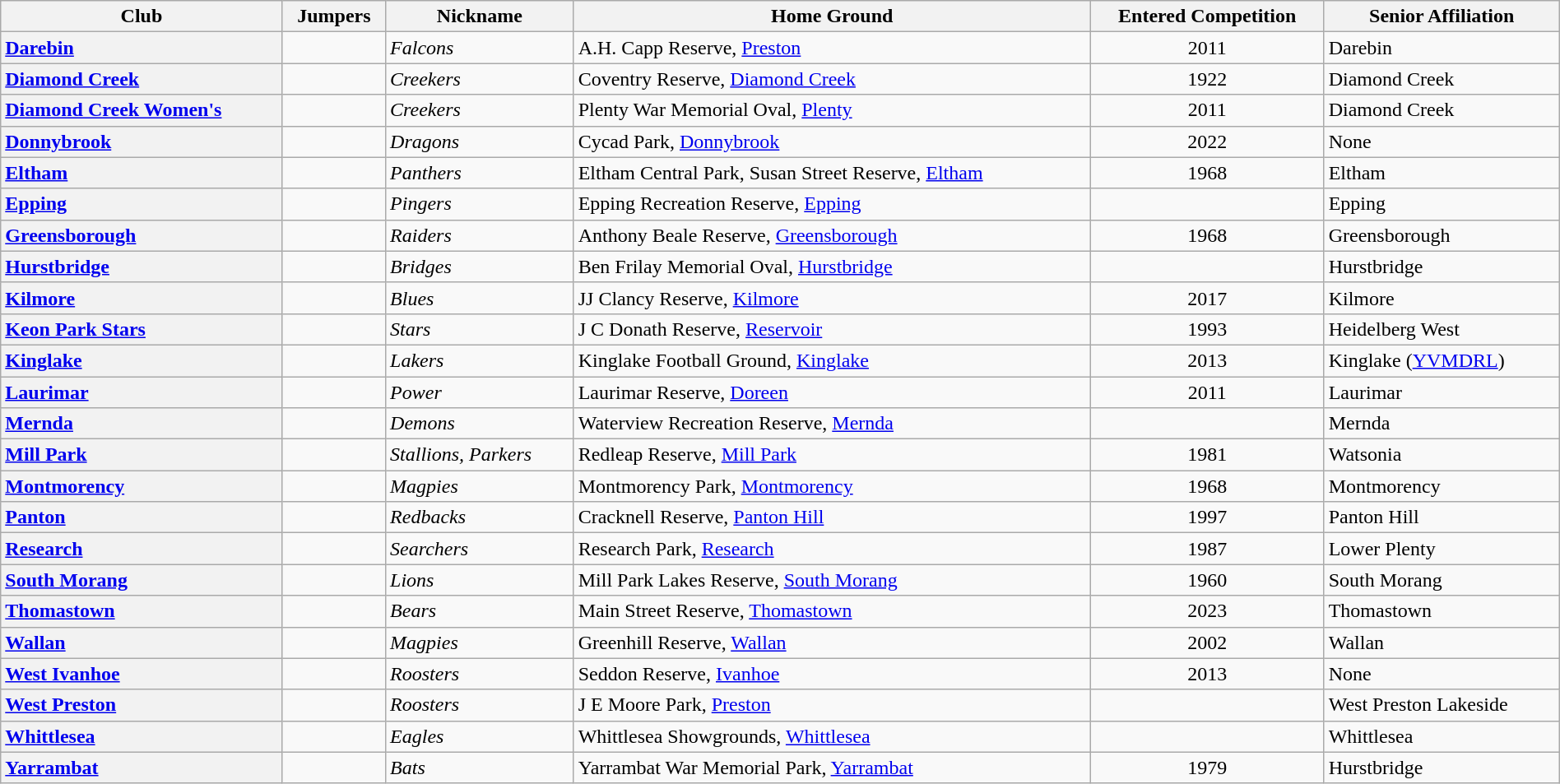<table class="wikitable sortable" style="width:100%">
<tr>
<th>Club</th>
<th>Jumpers</th>
<th>Nickname</th>
<th>Home Ground</th>
<th>Entered Competition</th>
<th>Senior Affiliation</th>
</tr>
<tr>
<th style="text-align:left"><a href='#'>Darebin</a></th>
<td></td>
<td><em>Falcons</em></td>
<td>A.H. Capp Reserve, <a href='#'>Preston</a></td>
<td align="center">2011</td>
<td>Darebin</td>
</tr>
<tr>
<th style="text-align:left"><a href='#'>Diamond Creek</a></th>
<td></td>
<td><em>Creekers</em></td>
<td>Coventry Reserve, <a href='#'>Diamond Creek</a></td>
<td align="center">1922</td>
<td>Diamond Creek</td>
</tr>
<tr>
<th style="text-align:left"><a href='#'>Diamond Creek Women's</a></th>
<td></td>
<td><em>Creekers</em></td>
<td>Plenty War Memorial Oval, <a href='#'>Plenty</a></td>
<td align="center">2011</td>
<td>Diamond Creek</td>
</tr>
<tr>
<th style="text-align:left"><a href='#'>Donnybrook</a></th>
<td></td>
<td><em>Dragons</em></td>
<td>Cycad Park, <a href='#'>Donnybrook</a></td>
<td align="center">2022 </td>
<td>None</td>
</tr>
<tr>
<th style="text-align:left"><a href='#'>Eltham</a></th>
<td></td>
<td><em>Panthers</em></td>
<td>Eltham Central Park, Susan Street Reserve, <a href='#'>Eltham</a></td>
<td align="center">1968</td>
<td>Eltham</td>
</tr>
<tr>
<th style="text-align:left"><a href='#'>Epping</a></th>
<td></td>
<td><em>Pingers</em></td>
<td>Epping Recreation Reserve, <a href='#'>Epping</a></td>
<td></td>
<td>Epping</td>
</tr>
<tr>
<th style="text-align:left"><a href='#'>Greensborough</a></th>
<td></td>
<td><em>Raiders</em></td>
<td>Anthony Beale Reserve, <a href='#'>Greensborough</a></td>
<td align="center">1968</td>
<td>Greensborough</td>
</tr>
<tr>
<th style="text-align:left"><a href='#'>Hurstbridge</a></th>
<td></td>
<td><em>Bridges</em></td>
<td>Ben Frilay Memorial Oval, <a href='#'>Hurstbridge</a></td>
<td></td>
<td>Hurstbridge</td>
</tr>
<tr>
<th style="text-align:left"><a href='#'>Kilmore</a></th>
<td></td>
<td><em>Blues</em></td>
<td>JJ Clancy Reserve, <a href='#'>Kilmore</a></td>
<td align="center">2017</td>
<td>Kilmore</td>
</tr>
<tr>
<th style="text-align:left"><a href='#'>Keon Park Stars</a></th>
<td></td>
<td><em>Stars</em></td>
<td>J C Donath Reserve, <a href='#'>Reservoir</a></td>
<td align="center">1993</td>
<td>Heidelberg West</td>
</tr>
<tr>
<th style="text-align:left"><a href='#'>Kinglake</a></th>
<td></td>
<td><em>Lakers</em></td>
<td>Kinglake Football Ground, <a href='#'>Kinglake</a></td>
<td align="center">2013</td>
<td>Kinglake (<a href='#'>YVMDRL</a>)</td>
</tr>
<tr>
<th style="text-align:left"><a href='#'>Laurimar</a></th>
<td></td>
<td><em>Power</em></td>
<td>Laurimar Reserve, <a href='#'>Doreen</a></td>
<td align="center">2011</td>
<td>Laurimar</td>
</tr>
<tr>
<th style="text-align:left"><a href='#'>Mernda</a></th>
<td></td>
<td><em>Demons</em></td>
<td>Waterview Recreation Reserve, <a href='#'>Mernda</a></td>
<td></td>
<td>Mernda</td>
</tr>
<tr>
<th style="text-align:left"><a href='#'>Mill Park</a></th>
<td></td>
<td><em>Stallions, Parkers</em></td>
<td>Redleap Reserve, <a href='#'>Mill Park</a></td>
<td align="center">1981</td>
<td>Watsonia</td>
</tr>
<tr>
<th style="text-align:left"><a href='#'>Montmorency</a></th>
<td></td>
<td><em>Magpies</em></td>
<td>Montmorency Park, <a href='#'>Montmorency</a></td>
<td align="center">1968</td>
<td>Montmorency</td>
</tr>
<tr>
<th style="text-align:left"><a href='#'>Panton</a></th>
<td></td>
<td><em>Redbacks</em></td>
<td>Cracknell Reserve, <a href='#'>Panton Hill</a></td>
<td align="center">1997</td>
<td>Panton Hill</td>
</tr>
<tr>
<th style="text-align:left"><a href='#'>Research</a></th>
<td></td>
<td><em>Searchers</em></td>
<td>Research Park, <a href='#'>Research</a></td>
<td align="center">1987</td>
<td>Lower Plenty</td>
</tr>
<tr>
<th style="text-align:left"><a href='#'>South Morang</a></th>
<td></td>
<td><em>Lions</em></td>
<td>Mill Park Lakes Reserve, <a href='#'>South Morang</a></td>
<td align="center">1960</td>
<td>South Morang</td>
</tr>
<tr>
<th style="text-align:left"><a href='#'>Thomastown</a></th>
<td></td>
<td><em>Bears</em></td>
<td>Main Street Reserve, <a href='#'>Thomastown</a></td>
<td align="center">2023</td>
<td>Thomastown</td>
</tr>
<tr>
<th style="text-align:left"><a href='#'>Wallan</a></th>
<td></td>
<td><em>Magpies</em></td>
<td>Greenhill Reserve, <a href='#'>Wallan</a></td>
<td align="center">2002</td>
<td>Wallan</td>
</tr>
<tr>
<th style="text-align:left"><a href='#'>West Ivanhoe</a></th>
<td></td>
<td><em>Roosters</em></td>
<td>Seddon Reserve, <a href='#'>Ivanhoe</a></td>
<td align="center">2013</td>
<td>None</td>
</tr>
<tr>
<th style="text-align:left"><a href='#'>West Preston</a></th>
<td></td>
<td><em>Roosters</em></td>
<td>J E Moore Park, <a href='#'>Preston</a></td>
<td></td>
<td>West Preston Lakeside</td>
</tr>
<tr>
<th style="text-align:left"><a href='#'>Whittlesea</a></th>
<td></td>
<td><em>Eagles</em></td>
<td>Whittlesea Showgrounds, <a href='#'>Whittlesea</a></td>
<td></td>
<td>Whittlesea</td>
</tr>
<tr>
<th style="text-align:left"><a href='#'>Yarrambat</a></th>
<td></td>
<td><em>Bats</em></td>
<td>Yarrambat War Memorial Park, <a href='#'>Yarrambat</a></td>
<td align="center">1979</td>
<td>Hurstbridge</td>
</tr>
</table>
